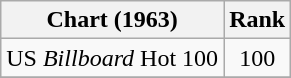<table class="wikitable">
<tr>
<th>Chart (1963)</th>
<th style="text-align:center;">Rank</th>
</tr>
<tr>
<td>US <em>Billboard</em> Hot 100</td>
<td style="text-align:center;">100</td>
</tr>
<tr>
</tr>
</table>
